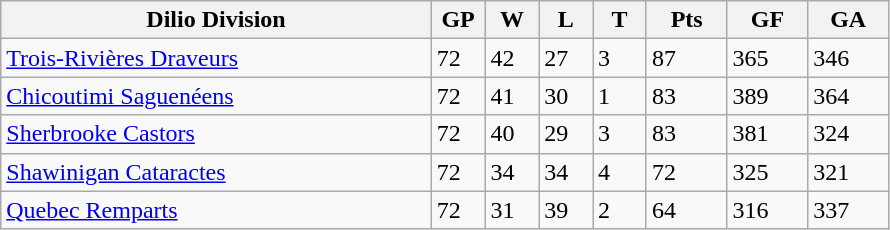<table class="wikitable">
<tr>
<th bgcolor="#DDDDFF" width="40%">Dilio Division</th>
<th bgcolor="#DDDDFF" width="5%">GP</th>
<th bgcolor="#DDDDFF" width="5%">W</th>
<th bgcolor="#DDDDFF" width="5%">L</th>
<th bgcolor="#DDDDFF" width="5%">T</th>
<th bgcolor="#DDDDFF" width="7.5%">Pts</th>
<th bgcolor="#DDDDFF" width="7.5%">GF</th>
<th bgcolor="#DDDDFF" width="7.5%">GA</th>
</tr>
<tr>
<td><a href='#'>Trois-Rivières Draveurs</a></td>
<td>72</td>
<td>42</td>
<td>27</td>
<td>3</td>
<td>87</td>
<td>365</td>
<td>346</td>
</tr>
<tr>
<td><a href='#'>Chicoutimi Saguenéens</a></td>
<td>72</td>
<td>41</td>
<td>30</td>
<td>1</td>
<td>83</td>
<td>389</td>
<td>364</td>
</tr>
<tr>
<td><a href='#'>Sherbrooke Castors</a></td>
<td>72</td>
<td>40</td>
<td>29</td>
<td>3</td>
<td>83</td>
<td>381</td>
<td>324</td>
</tr>
<tr>
<td><a href='#'>Shawinigan Cataractes</a></td>
<td>72</td>
<td>34</td>
<td>34</td>
<td>4</td>
<td>72</td>
<td>325</td>
<td>321</td>
</tr>
<tr>
<td><a href='#'>Quebec Remparts</a></td>
<td>72</td>
<td>31</td>
<td>39</td>
<td>2</td>
<td>64</td>
<td>316</td>
<td>337</td>
</tr>
</table>
